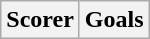<table class="wikitable">
<tr>
<th>Scorer</th>
<th>Goals</th>
</tr>
</table>
